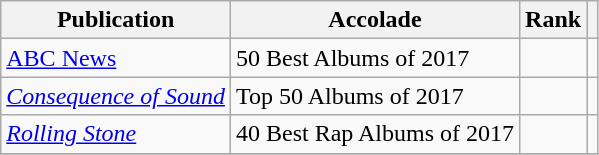<table class="sortable wikitable">
<tr>
<th>Publication</th>
<th>Accolade</th>
<th>Rank</th>
<th class="unsortable"></th>
</tr>
<tr>
<td><a href='#'>ABC News</a></td>
<td>50 Best Albums of 2017</td>
<td></td>
<td></td>
</tr>
<tr>
<td><em><a href='#'>Consequence of Sound</a></em></td>
<td>Top 50 Albums of 2017</td>
<td></td>
<td></td>
</tr>
<tr>
<td><em><a href='#'>Rolling Stone</a></em></td>
<td>40 Best Rap Albums of 2017</td>
<td></td>
<td></td>
</tr>
<tr>
</tr>
</table>
